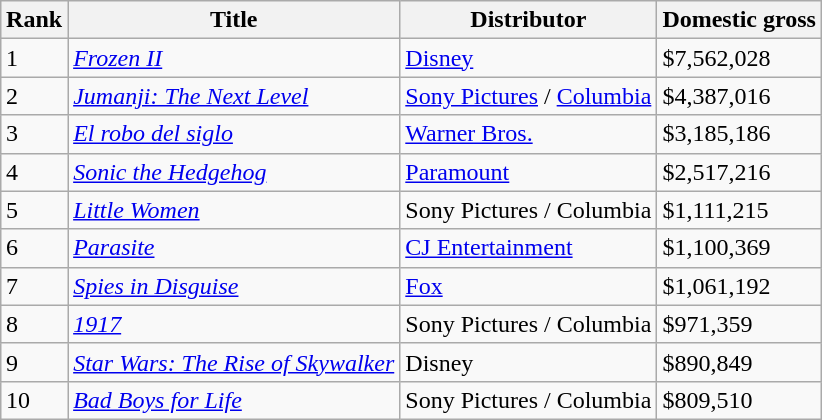<table class="wikitable sortable" style="margin:auto; margin:auto;">
<tr>
<th>Rank</th>
<th>Title</th>
<th>Distributor</th>
<th>Domestic gross</th>
</tr>
<tr>
<td>1</td>
<td><em><a href='#'>Frozen II</a></em></td>
<td><a href='#'>Disney</a></td>
<td>$7,562,028</td>
</tr>
<tr>
<td>2</td>
<td><em><a href='#'>Jumanji: The Next Level</a></em></td>
<td><a href='#'>Sony Pictures</a> / <a href='#'>Columbia</a></td>
<td>$4,387,016</td>
</tr>
<tr>
<td>3</td>
<td><em><a href='#'>El robo del siglo</a></em></td>
<td><a href='#'>Warner Bros.</a></td>
<td>$3,185,186</td>
</tr>
<tr>
<td>4</td>
<td><em><a href='#'>Sonic the Hedgehog</a></em></td>
<td><a href='#'>Paramount</a></td>
<td>$2,517,216</td>
</tr>
<tr>
<td>5</td>
<td><em><a href='#'>Little Women</a></em></td>
<td>Sony Pictures / Columbia</td>
<td>$1,111,215</td>
</tr>
<tr>
<td>6</td>
<td><em><a href='#'>Parasite</a></em></td>
<td><a href='#'>CJ Entertainment</a></td>
<td>$1,100,369</td>
</tr>
<tr>
<td>7</td>
<td><em><a href='#'>Spies in Disguise</a></em></td>
<td><a href='#'>Fox</a></td>
<td>$1,061,192</td>
</tr>
<tr>
<td>8</td>
<td><em><a href='#'>1917</a></em></td>
<td>Sony Pictures / Columbia</td>
<td>$971,359</td>
</tr>
<tr>
<td>9</td>
<td><em><a href='#'>Star Wars: The Rise of Skywalker</a></em></td>
<td>Disney</td>
<td>$890,849</td>
</tr>
<tr>
<td>10</td>
<td><em><a href='#'>Bad Boys for Life</a></em></td>
<td>Sony Pictures / Columbia</td>
<td>$809,510</td>
</tr>
</table>
